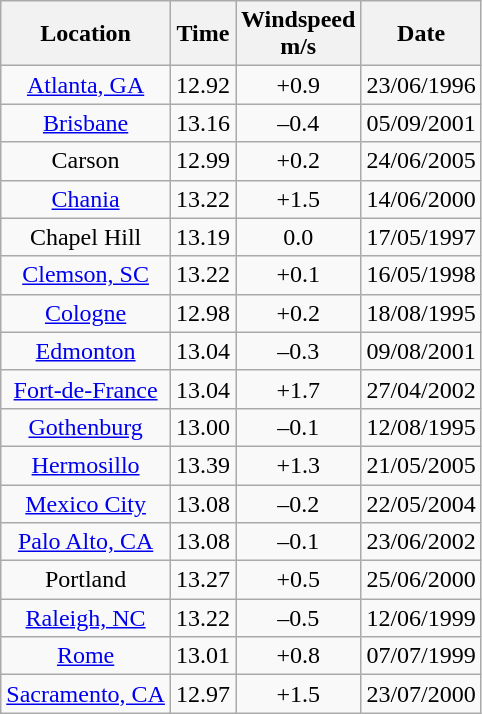<table class="wikitable" style= "text-align: center">
<tr>
<th>Location</th>
<th>Time</th>
<th>Windspeed<br>m/s</th>
<th>Date</th>
</tr>
<tr>
<td><a href='#'>Atlanta, GA</a></td>
<td>12.92</td>
<td>+0.9</td>
<td>23/06/1996</td>
</tr>
<tr>
<td><a href='#'>Brisbane</a></td>
<td>13.16</td>
<td>–0.4</td>
<td>05/09/2001</td>
</tr>
<tr>
<td>Carson</td>
<td>12.99</td>
<td>+0.2</td>
<td>24/06/2005</td>
</tr>
<tr>
<td><a href='#'>Chania</a></td>
<td>13.22</td>
<td>+1.5</td>
<td>14/06/2000</td>
</tr>
<tr>
<td>Chapel Hill</td>
<td>13.19</td>
<td>0.0</td>
<td>17/05/1997</td>
</tr>
<tr>
<td><a href='#'>Clemson, SC</a></td>
<td>13.22</td>
<td>+0.1</td>
<td>16/05/1998</td>
</tr>
<tr>
<td><a href='#'>Cologne</a></td>
<td>12.98</td>
<td>+0.2</td>
<td>18/08/1995</td>
</tr>
<tr>
<td><a href='#'>Edmonton</a></td>
<td>13.04</td>
<td>–0.3</td>
<td>09/08/2001</td>
</tr>
<tr>
<td><a href='#'>Fort-de-France</a></td>
<td>13.04</td>
<td>+1.7</td>
<td>27/04/2002</td>
</tr>
<tr>
<td><a href='#'>Gothenburg</a></td>
<td>13.00</td>
<td>–0.1</td>
<td>12/08/1995</td>
</tr>
<tr>
<td><a href='#'>Hermosillo</a></td>
<td>13.39</td>
<td>+1.3</td>
<td>21/05/2005</td>
</tr>
<tr>
<td><a href='#'>Mexico City</a></td>
<td>13.08</td>
<td>–0.2</td>
<td>22/05/2004</td>
</tr>
<tr>
<td><a href='#'>Palo Alto, CA</a></td>
<td>13.08</td>
<td>–0.1</td>
<td>23/06/2002</td>
</tr>
<tr>
<td>Portland</td>
<td>13.27</td>
<td>+0.5</td>
<td>25/06/2000</td>
</tr>
<tr>
<td><a href='#'>Raleigh, NC</a></td>
<td>13.22</td>
<td>–0.5</td>
<td>12/06/1999</td>
</tr>
<tr>
<td><a href='#'>Rome</a></td>
<td>13.01</td>
<td>+0.8</td>
<td>07/07/1999</td>
</tr>
<tr>
<td><a href='#'>Sacramento, CA</a></td>
<td>12.97</td>
<td>+1.5</td>
<td>23/07/2000</td>
</tr>
</table>
